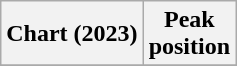<table class="wikitable plainrowheaders" style="text-align:center;">
<tr>
<th scope="col">Chart (2023)</th>
<th scope="col">Peak<br>position</th>
</tr>
<tr>
</tr>
</table>
